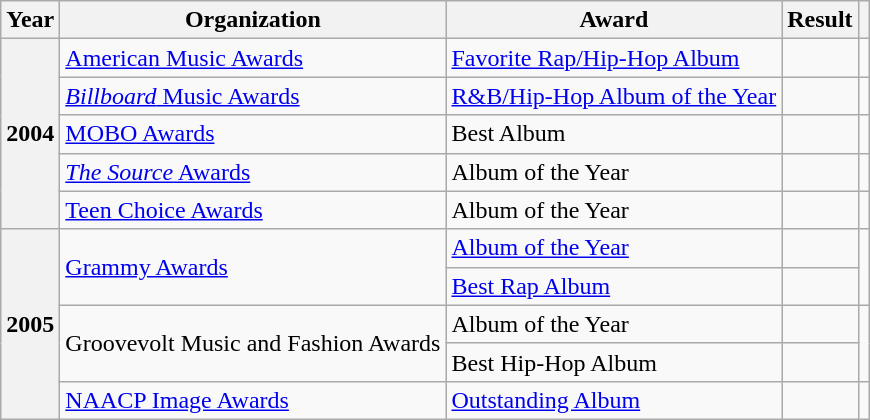<table class="wikitable sortable plainrowheaders" style="border:none; margin:0;">
<tr>
<th scope="col">Year</th>
<th scope="col">Organization</th>
<th scope="col">Award</th>
<th scope="col">Result</th>
<th scope="col" class="unsortable"></th>
</tr>
<tr>
<th scope="row" rowspan="5">2004</th>
<td><a href='#'>American Music Awards</a></td>
<td><a href='#'>Favorite Rap/Hip-Hop Album</a></td>
<td></td>
<td></td>
</tr>
<tr>
<td><a href='#'><em>Billboard</em> Music Awards</a></td>
<td><a href='#'>R&B/Hip-Hop Album of the Year</a></td>
<td></td>
<td></td>
</tr>
<tr>
<td><a href='#'>MOBO Awards</a></td>
<td>Best Album</td>
<td></td>
<td></td>
</tr>
<tr>
<td><a href='#'><em>The Source</em> Awards</a></td>
<td>Album of the Year</td>
<td></td>
<td></td>
</tr>
<tr>
<td><a href='#'>Teen Choice Awards</a></td>
<td>Album of the Year</td>
<td></td>
<td></td>
</tr>
<tr>
<th scope="row" rowspan="5">2005</th>
<td rowspan="2"><a href='#'>Grammy Awards</a></td>
<td><a href='#'>Album of the Year</a></td>
<td></td>
<td rowspan="2"></td>
</tr>
<tr>
<td><a href='#'>Best Rap Album</a></td>
<td></td>
</tr>
<tr>
<td rowspan="2">Groovevolt Music and Fashion Awards</td>
<td>Album of the Year</td>
<td></td>
<td rowspan="2"></td>
</tr>
<tr>
<td>Best Hip-Hop Album</td>
<td></td>
</tr>
<tr>
<td><a href='#'>NAACP Image Awards</a></td>
<td><a href='#'>Outstanding Album</a></td>
<td></td>
<td></td>
</tr>
</table>
